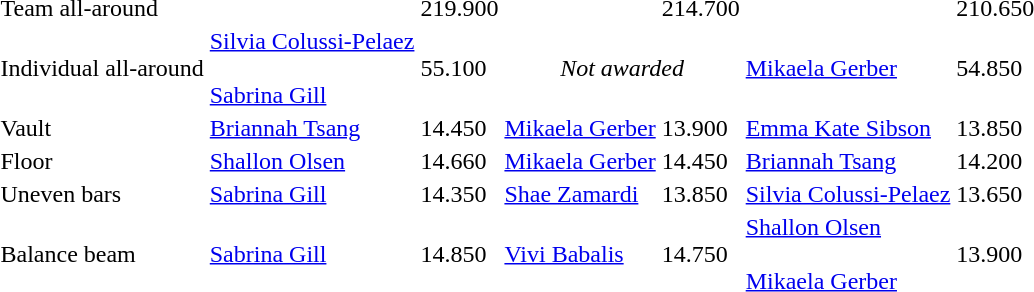<table>
<tr>
<td>Team all-around</td>
<td></td>
<td>219.900</td>
<td></td>
<td>214.700</td>
<td></td>
<td>210.650</td>
</tr>
<tr>
<td>Individual all-around</td>
<td><a href='#'>Silvia Colussi-Pelaez</a> <br> <br><a href='#'>Sabrina Gill</a><br> </td>
<td>55.100</td>
<td colspan="2" align="center"><em>Not awarded</em></td>
<td><a href='#'>Mikaela Gerber</a> <br></td>
<td>54.850</td>
</tr>
<tr>
<td>Vault</td>
<td><a href='#'>Briannah Tsang</a><br></td>
<td>14.450</td>
<td><a href='#'>Mikaela Gerber</a><br></td>
<td>13.900</td>
<td><a href='#'>Emma Kate Sibson</a><br></td>
<td>13.850</td>
</tr>
<tr>
<td>Floor</td>
<td><a href='#'>Shallon Olsen</a><br></td>
<td>14.660</td>
<td><a href='#'>Mikaela Gerber</a><br></td>
<td>14.450</td>
<td><a href='#'>Briannah Tsang</a><br></td>
<td>14.200</td>
</tr>
<tr>
<td>Uneven bars</td>
<td><a href='#'>Sabrina Gill</a><br></td>
<td>14.350</td>
<td><a href='#'>Shae Zamardi</a><br></td>
<td>13.850</td>
<td><a href='#'>Silvia Colussi-Pelaez</a><br></td>
<td>13.650</td>
</tr>
<tr>
<td>Balance beam</td>
<td><a href='#'>Sabrina Gill</a><br></td>
<td>14.850</td>
<td><a href='#'>Vivi Babalis</a><br></td>
<td>14.750</td>
<td><a href='#'>Shallon Olsen</a><br><br><a href='#'>Mikaela Gerber</a><br></td>
<td>13.900</td>
</tr>
</table>
